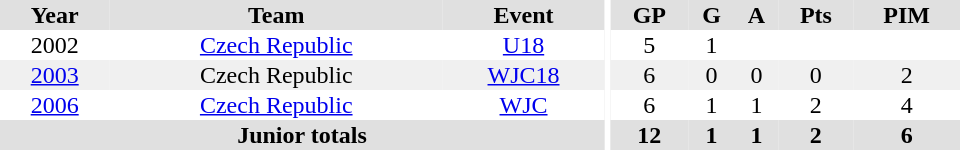<table border="0" cellpadding="1" cellspacing="0" ID="Table3" style="text-align:center; width:40em">
<tr ALIGN="center" bgcolor="#e0e0e0">
<th>Year</th>
<th>Team</th>
<th>Event</th>
<th rowspan="99" bgcolor="#ffffff"></th>
<th>GP</th>
<th>G</th>
<th>A</th>
<th>Pts</th>
<th>PIM</th>
</tr>
<tr>
<td>2002</td>
<td><a href='#'>Czech Republic</a></td>
<td><a href='#'>U18</a></td>
<td>5</td>
<td>1</td>
<td></td>
<td></td>
<td></td>
</tr>
<tr bgcolor="#f0f0f0">
<td><a href='#'>2003</a></td>
<td>Czech Republic</td>
<td><a href='#'>WJC18</a></td>
<td>6</td>
<td>0</td>
<td>0</td>
<td>0</td>
<td>2</td>
</tr>
<tr>
<td><a href='#'>2006</a></td>
<td><a href='#'>Czech Republic</a></td>
<td><a href='#'>WJC</a></td>
<td>6</td>
<td>1</td>
<td>1</td>
<td>2</td>
<td>4</td>
</tr>
<tr bgcolor="#e0e0e0">
<th colspan="3">Junior totals</th>
<th>12</th>
<th>1</th>
<th>1</th>
<th>2</th>
<th>6</th>
</tr>
</table>
